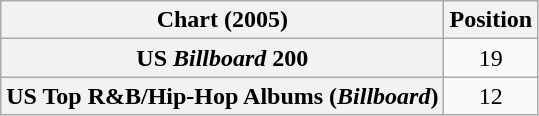<table class="wikitable sortable plainrowheaders" style="text-align:center">
<tr>
<th scope="col">Chart (2005)</th>
<th scope="col">Position</th>
</tr>
<tr>
<th scope="row">US <em>Billboard</em> 200</th>
<td align=center>19</td>
</tr>
<tr>
<th scope="row">US Top R&B/Hip-Hop Albums (<em>Billboard</em>)</th>
<td align=center>12</td>
</tr>
</table>
